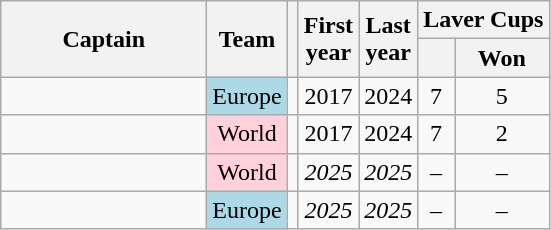<table class="wikitable mw-datatable sortable nowrap" style="text-align:center">
<tr>
<th rowspan=2 width=130>Captain</th>
<th rowspan=2 width=45>Team</th>
<th rowspan=2></th>
<th rowspan=2>First<br>year</th>
<th rowspan=2>Last<br>year</th>
<th class="unsortable" colspan=2>Laver Cups</th>
</tr>
<tr>
<th></th>
<th>Won</th>
</tr>
<tr>
<td align="left"></td>
<td bgcolor="lightblue">Europe</td>
<td align=center></td>
<td>2017</td>
<td>2024</td>
<td>7</td>
<td>5</td>
</tr>
<tr>
<td align="left"></td>
<td bgcolor="FFD1DC">World</td>
<td align=center></td>
<td>2017</td>
<td>2024</td>
<td>7</td>
<td>2</td>
</tr>
<tr>
<td align="left"></td>
<td bgcolor="FFD1DC">World</td>
<td align=center></td>
<td><em>2025</em></td>
<td><em>2025</em></td>
<td>–</td>
<td>–</td>
</tr>
<tr>
<td align="left"></td>
<td bgcolor="lightblue">Europe</td>
<td align=center></td>
<td><em>2025</em></td>
<td><em>2025</em></td>
<td>–</td>
<td>–</td>
</tr>
</table>
